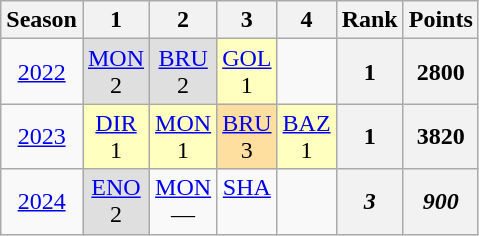<table class="wikitable" style="text-align:center;">
<tr>
<th>Season</th>
<th>1</th>
<th>2</th>
<th>3</th>
<th>4</th>
<th>Rank</th>
<th>Points</th>
</tr>
<tr>
<td><a href='#'>2022</a></td>
<td bgcolor="#dfdfdf"><a href='#'>MON</a><br>2</td>
<td bgcolor="#dfdfdf"><a href='#'>BRU</a><br>2</td>
<td bgcolor="#ffffbf"><a href='#'>GOL</a><br>1</td>
<td></td>
<th>1</th>
<th>2800</th>
</tr>
<tr>
<td><a href='#'>2023</a></td>
<td bgcolor="#ffffbf"><a href='#'>DIR</a><br>1</td>
<td bgcolor="#ffffbf"><a href='#'>MON</a><br>1</td>
<td bgcolor="#ffdf9f"><a href='#'>BRU</a><br>3</td>
<td bgcolor="#ffffbf"><a href='#'>BAZ</a><br>1</td>
<th>1</th>
<th>3820</th>
</tr>
<tr>
<td><a href='#'>2024</a></td>
<td bgcolor="#dfdfdf"><a href='#'>ENO</a><br>2</td>
<td><a href='#'>MON</a><br>—</td>
<td><a href='#'>SHA</a><br> </td>
<td></td>
<th><em>3</em></th>
<th><em>900</em></th>
</tr>
</table>
